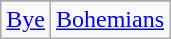<table class="wikitable" style="text-align: center">
<tr>
</tr>
<tr>
<td><a href='#'>Bye</a></td>
<td><a href='#'>Bohemians</a></td>
</tr>
</table>
